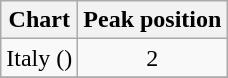<table class="wikitable sortable">
<tr>
<th align="left">Chart</th>
<th align="left">Peak position</th>
</tr>
<tr>
<td align="left">Italy ()</td>
<td align="center">2</td>
</tr>
<tr>
</tr>
</table>
